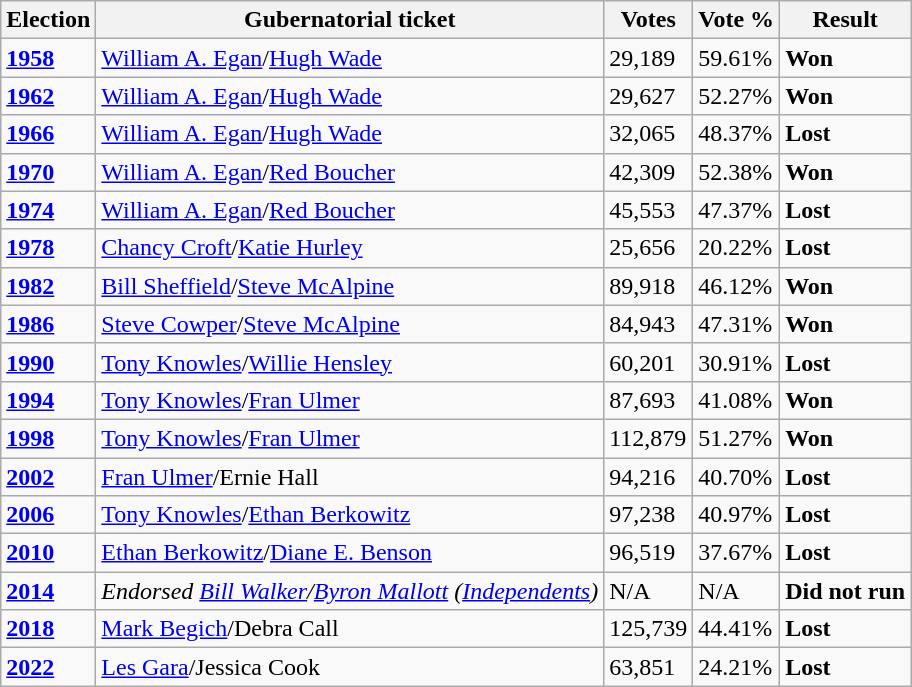<table class="wikitable">
<tr>
<th>Election</th>
<th>Gubernatorial ticket</th>
<th>Votes</th>
<th>Vote %</th>
<th>Result</th>
</tr>
<tr>
<td><strong><a href='#'>1958</a></strong></td>
<td><a href='#'>William A. Egan</a>/<a href='#'>Hugh Wade</a></td>
<td>29,189</td>
<td>59.61%</td>
<td><strong>Won</strong> </td>
</tr>
<tr>
<td><strong><a href='#'>1962</a></strong></td>
<td><a href='#'>William A. Egan</a>/<a href='#'>Hugh Wade</a></td>
<td>29,627</td>
<td>52.27%</td>
<td><strong>Won</strong> </td>
</tr>
<tr>
<td><strong><a href='#'>1966</a></strong></td>
<td><a href='#'>William A. Egan</a>/<a href='#'>Hugh Wade</a></td>
<td>32,065</td>
<td>48.37%</td>
<td><strong>Lost</strong> </td>
</tr>
<tr>
<td><strong><a href='#'>1970</a></strong></td>
<td><a href='#'>William A. Egan</a>/<a href='#'>Red Boucher</a></td>
<td>42,309</td>
<td>52.38%</td>
<td><strong>Won</strong> </td>
</tr>
<tr>
<td><strong><a href='#'>1974</a></strong></td>
<td><a href='#'>William A. Egan</a>/<a href='#'>Red Boucher</a></td>
<td>45,553</td>
<td>47.37%</td>
<td><strong>Lost</strong> </td>
</tr>
<tr>
<td><strong><a href='#'>1978</a></strong></td>
<td><a href='#'>Chancy Croft</a>/<a href='#'>Katie Hurley</a></td>
<td>25,656</td>
<td>20.22%</td>
<td><strong>Lost</strong> </td>
</tr>
<tr>
<td><strong><a href='#'>1982</a></strong></td>
<td><a href='#'>Bill Sheffield</a>/<a href='#'>Steve McAlpine</a></td>
<td>89,918</td>
<td>46.12%</td>
<td><strong>Won</strong> </td>
</tr>
<tr>
<td><strong><a href='#'>1986</a></strong></td>
<td><a href='#'>Steve Cowper</a>/<a href='#'>Steve McAlpine</a></td>
<td>84,943</td>
<td>47.31%</td>
<td><strong>Won</strong> </td>
</tr>
<tr>
<td><strong><a href='#'>1990</a></strong></td>
<td><a href='#'>Tony Knowles</a>/<a href='#'>Willie Hensley</a></td>
<td>60,201</td>
<td>30.91%</td>
<td><strong>Lost</strong> </td>
</tr>
<tr>
<td><strong><a href='#'>1994</a></strong></td>
<td><a href='#'>Tony Knowles</a>/<a href='#'>Fran Ulmer</a></td>
<td>87,693</td>
<td>41.08%</td>
<td><strong>Won</strong> </td>
</tr>
<tr>
<td><strong><a href='#'>1998</a></strong></td>
<td><a href='#'>Tony Knowles</a>/<a href='#'>Fran Ulmer</a></td>
<td>112,879</td>
<td>51.27%</td>
<td><strong>Won</strong> </td>
</tr>
<tr>
<td><strong><a href='#'>2002</a></strong></td>
<td><a href='#'>Fran Ulmer</a>/Ernie Hall</td>
<td>94,216</td>
<td>40.70%</td>
<td><strong>Lost</strong> </td>
</tr>
<tr>
<td><strong><a href='#'>2006</a></strong></td>
<td><a href='#'>Tony Knowles</a>/<a href='#'>Ethan Berkowitz</a></td>
<td>97,238</td>
<td>40.97%</td>
<td><strong>Lost</strong> </td>
</tr>
<tr>
<td><strong><a href='#'>2010</a></strong></td>
<td><a href='#'>Ethan Berkowitz</a>/<a href='#'>Diane E. Benson</a></td>
<td>96,519</td>
<td>37.67%</td>
<td><strong>Lost</strong> </td>
</tr>
<tr>
<td><strong><a href='#'>2014</a></strong></td>
<td><em>Endorsed <a href='#'>Bill Walker</a>/<a href='#'>Byron Mallott</a> (<a href='#'>Independents</a>)</em></td>
<td>N/A</td>
<td>N/A</td>
<td><strong>Did not run</strong></td>
</tr>
<tr>
<td><strong><a href='#'>2018</a></strong></td>
<td><a href='#'>Mark Begich</a>/Debra Call</td>
<td>125,739</td>
<td>44.41%</td>
<td><strong>Lost</strong> </td>
</tr>
<tr>
<td><strong><a href='#'>2022</a></strong></td>
<td><a href='#'>Les Gara</a>/Jessica Cook</td>
<td>63,851</td>
<td>24.21%</td>
<td><strong>Lost</strong> </td>
</tr>
</table>
